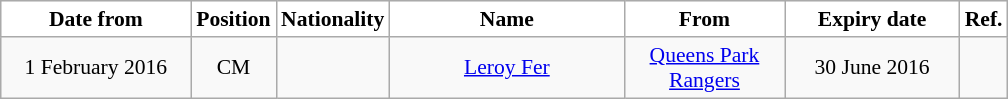<table class="wikitable"  style="text-align:center; font-size:90%; ">
<tr>
<th style="background:white; color:black; width:120px;">Date from</th>
<th style="background:white; color:black; width:50px;">Position</th>
<th style="background:white; color:black; width:50px;">Nationality</th>
<th style="background:white; color:black; width:150px;">Name</th>
<th style="background:white; color:black; width:100px;">From</th>
<th style="background:white; color:black; width:110px;">Expiry date</th>
<th style="background:white; color:black;">Ref.</th>
</tr>
<tr>
<td>1 February 2016</td>
<td>CM</td>
<td></td>
<td><a href='#'>Leroy Fer</a></td>
<td><a href='#'>Queens Park Rangers</a></td>
<td>30 June 2016</td>
<td></td>
</tr>
</table>
